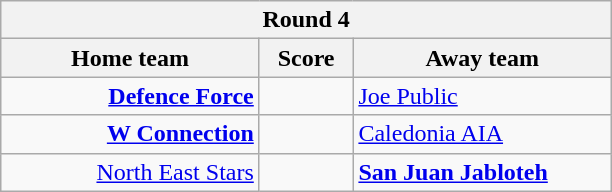<table class="wikitable" style="float:left; margin-right:1em">
<tr>
<th colspan=3>Round 4</th>
</tr>
<tr>
<th width="165">Home team</th>
<th width="55">Score</th>
<th width="165">Away team</th>
</tr>
<tr>
<td align="right"><strong><a href='#'>Defence Force</a></strong></td>
<td align="center"></td>
<td><a href='#'>Joe Public</a></td>
</tr>
<tr>
<td align="right"><strong><a href='#'>W Connection</a></strong></td>
<td align="center"></td>
<td><a href='#'>Caledonia AIA</a></td>
</tr>
<tr>
<td align="right"><a href='#'>North East Stars</a></td>
<td align="center"></td>
<td><strong><a href='#'>San Juan Jabloteh</a></strong></td>
</tr>
</table>
